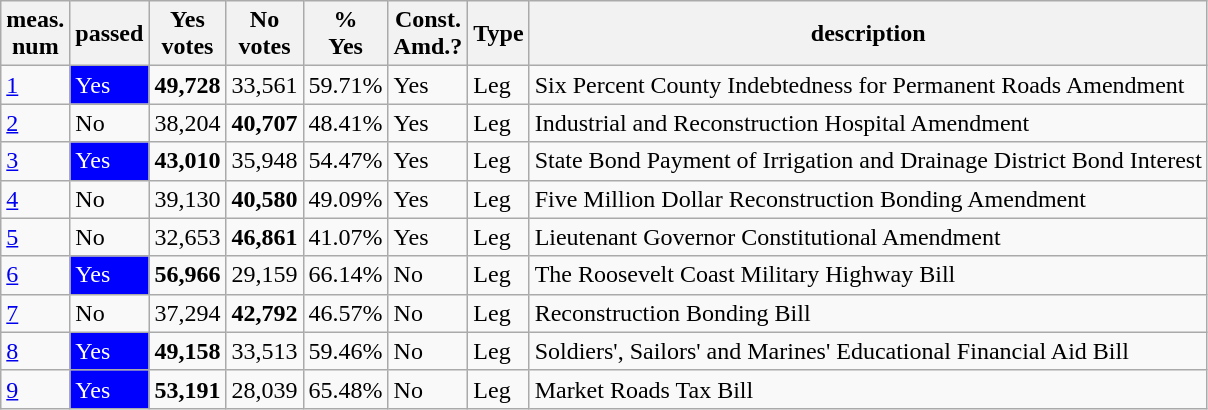<table class="wikitable sortable">
<tr>
<th>meas.<br>num</th>
<th>passed</th>
<th>Yes<br>votes</th>
<th>No<br>votes</th>
<th>%<br>Yes</th>
<th>Const.<br>Amd.?</th>
<th>Type</th>
<th>description</th>
</tr>
<tr>
<td><a href='#'>1</a></td>
<td style="background:blue;color:white">Yes</td>
<td><strong>49,728</strong></td>
<td>33,561</td>
<td>59.71%</td>
<td>Yes</td>
<td>Leg</td>
<td>Six Percent County Indebtedness for Permanent Roads Amendment</td>
</tr>
<tr>
<td><a href='#'>2</a></td>
<td>No</td>
<td>38,204</td>
<td><strong>40,707</strong></td>
<td>48.41%</td>
<td>Yes</td>
<td>Leg</td>
<td>Industrial and Reconstruction Hospital Amendment</td>
</tr>
<tr>
<td><a href='#'>3</a></td>
<td style="background:blue;color:white">Yes</td>
<td><strong>43,010</strong></td>
<td>35,948</td>
<td>54.47%</td>
<td>Yes</td>
<td>Leg</td>
<td>State Bond Payment of Irrigation and Drainage District Bond Interest</td>
</tr>
<tr>
<td><a href='#'>4</a></td>
<td>No</td>
<td>39,130</td>
<td><strong>40,580</strong></td>
<td>49.09%</td>
<td>Yes</td>
<td>Leg</td>
<td>Five Million Dollar Reconstruction Bonding Amendment</td>
</tr>
<tr>
<td><a href='#'>5</a></td>
<td>No</td>
<td>32,653</td>
<td><strong>46,861</strong></td>
<td>41.07%</td>
<td>Yes</td>
<td>Leg</td>
<td>Lieutenant Governor Constitutional Amendment</td>
</tr>
<tr>
<td><a href='#'>6</a></td>
<td style="background:blue;color:white">Yes</td>
<td><strong>56,966</strong></td>
<td>29,159</td>
<td>66.14%</td>
<td>No</td>
<td>Leg</td>
<td>The Roosevelt Coast Military Highway Bill</td>
</tr>
<tr>
<td><a href='#'>7</a></td>
<td>No</td>
<td>37,294</td>
<td><strong>42,792</strong></td>
<td>46.57%</td>
<td>No</td>
<td>Leg</td>
<td>Reconstruction Bonding Bill</td>
</tr>
<tr>
<td><a href='#'>8</a></td>
<td style="background:blue;color:white">Yes</td>
<td><strong>49,158</strong></td>
<td>33,513</td>
<td>59.46%</td>
<td>No</td>
<td>Leg</td>
<td>Soldiers', Sailors' and Marines' Educational Financial Aid Bill</td>
</tr>
<tr>
<td><a href='#'>9</a></td>
<td style="background:blue;color:white">Yes</td>
<td><strong>53,191</strong></td>
<td>28,039</td>
<td>65.48%</td>
<td>No</td>
<td>Leg</td>
<td>Market Roads Tax Bill</td>
</tr>
</table>
